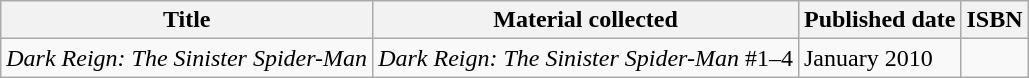<table class="wikitable">
<tr>
<th>Title</th>
<th>Material collected</th>
<th>Published date</th>
<th>ISBN</th>
</tr>
<tr>
<td><em>Dark Reign: The Sinister Spider-Man</em></td>
<td><em>Dark Reign: The Sinister Spider-Man</em> #1–4</td>
<td>January 2010</td>
<td></td>
</tr>
</table>
